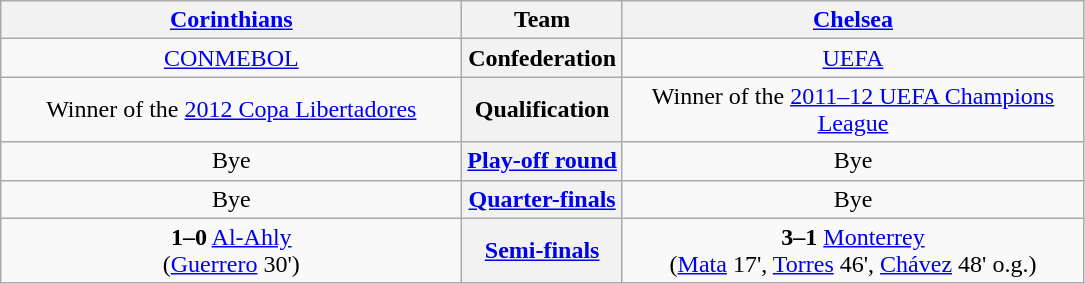<table class="wikitable">
<tr>
<th width=300> <a href='#'>Corinthians</a></th>
<th>Team</th>
<th width=300> <a href='#'>Chelsea</a></th>
</tr>
<tr>
<td align=center><a href='#'>CONMEBOL</a></td>
<th>Confederation</th>
<td align=center><a href='#'>UEFA</a></td>
</tr>
<tr>
<td align=center>Winner of the <a href='#'>2012 Copa Libertadores</a></td>
<th>Qualification</th>
<td align=center>Winner of the <a href='#'>2011–12 UEFA Champions League</a></td>
</tr>
<tr>
<td align=center>Bye</td>
<th><a href='#'>Play-off round</a></th>
<td align=center>Bye</td>
</tr>
<tr>
<td align=center>Bye</td>
<th><a href='#'>Quarter-finals</a></th>
<td align=center>Bye</td>
</tr>
<tr>
<td align=center><strong>1–0</strong>  <a href='#'>Al-Ahly</a><br>(<a href='#'>Guerrero</a> 30')</td>
<th><a href='#'>Semi-finals</a></th>
<td align=center><strong>3–1</strong>  <a href='#'>Monterrey</a><br>(<a href='#'>Mata</a> 17', <a href='#'>Torres</a> 46', <a href='#'>Chávez</a> 48' o.g.)</td>
</tr>
</table>
